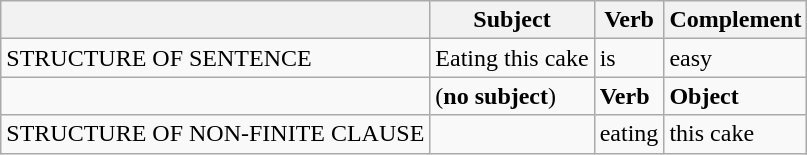<table class="wikitable">
<tr>
<th></th>
<th>Subject</th>
<th>Verb</th>
<th>Complement</th>
</tr>
<tr>
<td>STRUCTURE OF SENTENCE</td>
<td>Eating this cake</td>
<td>is</td>
<td>easy</td>
</tr>
<tr>
<td></td>
<td>(<strong>no subject</strong>)</td>
<td><strong>Verb</strong></td>
<td><strong>Object</strong></td>
</tr>
<tr>
<td>STRUCTURE OF NON-FINITE CLAUSE</td>
<td></td>
<td>eating</td>
<td>this cake</td>
</tr>
</table>
